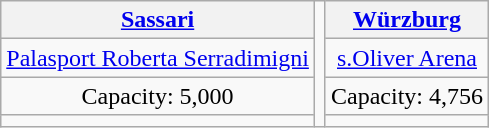<table class="wikitable" style="text-align:center">
<tr>
<th><a href='#'>Sassari</a></th>
<td rowspan=4></td>
<th><a href='#'>Würzburg</a></th>
</tr>
<tr>
<td><a href='#'>Palasport Roberta Serradimigni</a></td>
<td><a href='#'>s.Oliver Arena</a></td>
</tr>
<tr>
<td>Capacity: 5,000</td>
<td>Capacity: 4,756</td>
</tr>
<tr>
<td></td>
<td></td>
</tr>
</table>
